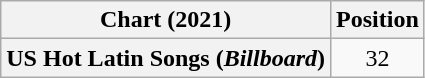<table class="wikitable plainrowheaders" style="text-align:center">
<tr>
<th scope="col">Chart (2021)</th>
<th scope="col">Position</th>
</tr>
<tr>
<th scope="row">US Hot Latin Songs (<em>Billboard</em>)</th>
<td>32</td>
</tr>
</table>
